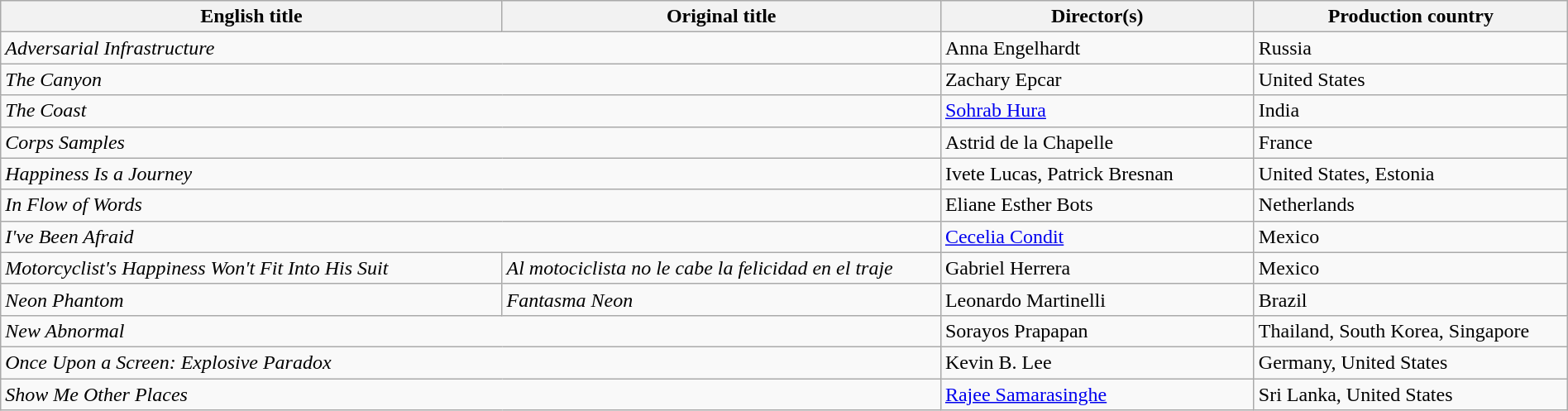<table class="sortable wikitable" width="100%" cellpadding="5">
<tr>
<th scope="col" width="32%">English title</th>
<th scope="col" width="28%">Original title</th>
<th scope="col" width="20%">Director(s)</th>
<th scope="col" width="20%">Production country</th>
</tr>
<tr>
<td colspan=2><em>Adversarial Infrastructure</em></td>
<td>Anna Engelhardt</td>
<td>Russia</td>
</tr>
<tr>
<td colspan=2><em>The Canyon</em></td>
<td>Zachary Epcar</td>
<td>United States</td>
</tr>
<tr>
<td colspan=2><em>The Coast</em></td>
<td><a href='#'>Sohrab Hura</a></td>
<td>India</td>
</tr>
<tr>
<td colspan=2><em>Corps Samples</em></td>
<td>Astrid de la Chapelle</td>
<td>France</td>
</tr>
<tr>
<td colspan=2><em>Happiness Is a Journey</em></td>
<td>Ivete Lucas, Patrick Bresnan</td>
<td>United States, Estonia</td>
</tr>
<tr>
<td colspan=2><em>In Flow of Words</em></td>
<td>Eliane Esther Bots</td>
<td>Netherlands</td>
</tr>
<tr>
<td colspan=2><em>I've Been Afraid</em></td>
<td><a href='#'>Cecelia Condit</a></td>
<td>Mexico</td>
</tr>
<tr>
<td><em>Motorcyclist's Happiness Won't Fit Into His Suit</em></td>
<td><em>Al motociclista no le cabe la felicidad en el traje</em></td>
<td>Gabriel Herrera</td>
<td>Mexico</td>
</tr>
<tr>
<td><em>Neon Phantom</em></td>
<td><em>Fantasma Neon</em></td>
<td>Leonardo Martinelli</td>
<td>Brazil</td>
</tr>
<tr>
<td colspan=2><em>New Abnormal</em></td>
<td>Sorayos Prapapan</td>
<td>Thailand, South Korea, Singapore</td>
</tr>
<tr>
<td colspan=2><em>Once Upon a Screen: Explosive Paradox</em></td>
<td>Kevin B. Lee</td>
<td>Germany, United States</td>
</tr>
<tr>
<td colspan=2><em>Show Me Other Places</em></td>
<td><a href='#'>Rajee Samarasinghe</a></td>
<td>Sri Lanka, United States</td>
</tr>
</table>
